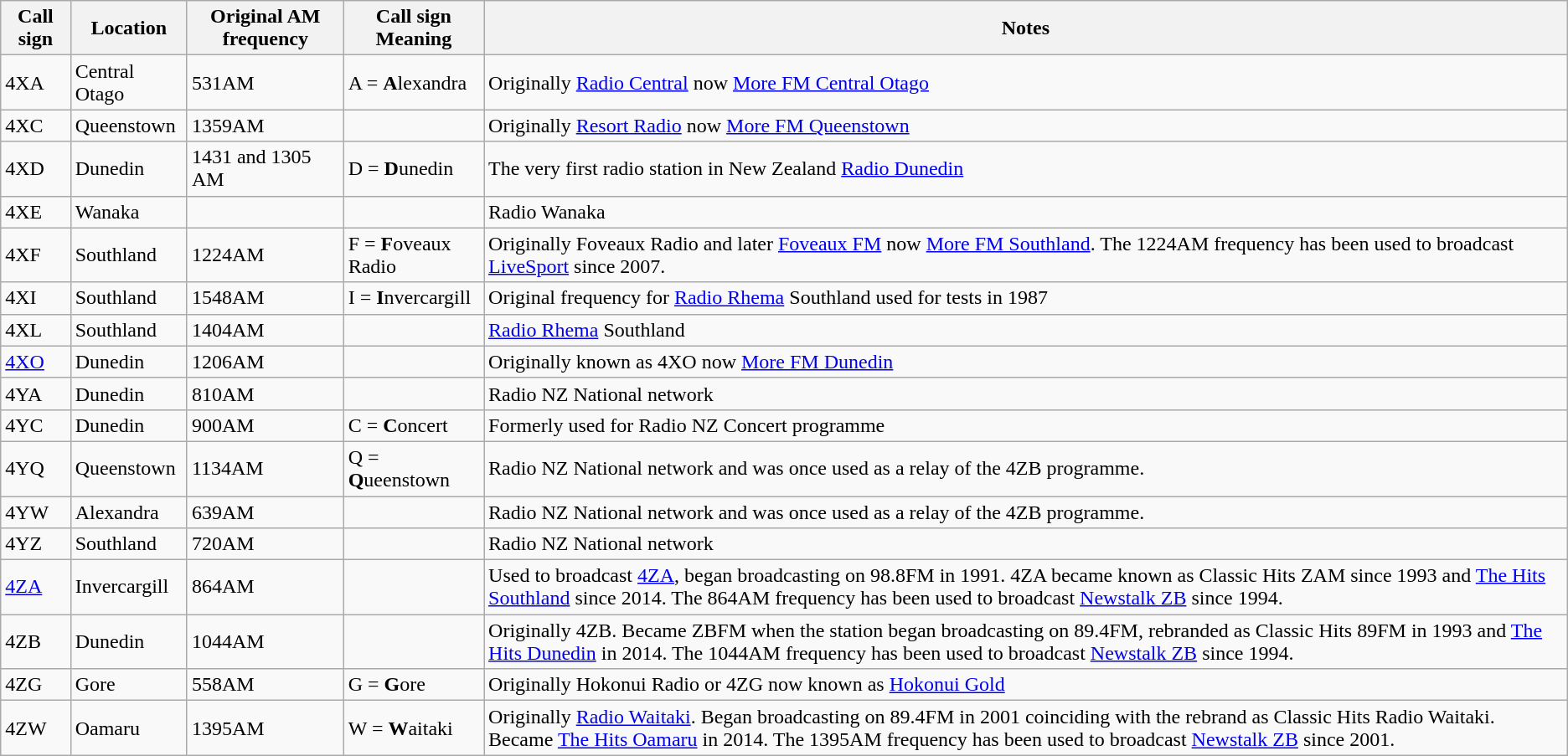<table class="wikitable">
<tr>
<th>Call sign</th>
<th>Location</th>
<th>Original AM frequency</th>
<th>Call sign Meaning</th>
<th>Notes</th>
</tr>
<tr>
<td>4XA</td>
<td>Central Otago</td>
<td>531AM</td>
<td>A = <strong>A</strong>lexandra</td>
<td>Originally <a href='#'>Radio Central</a> now <a href='#'>More FM Central Otago</a></td>
</tr>
<tr>
<td>4XC</td>
<td>Queenstown</td>
<td>1359AM</td>
<td></td>
<td>Originally <a href='#'>Resort Radio</a> now <a href='#'>More FM Queenstown</a></td>
</tr>
<tr>
<td>4XD</td>
<td>Dunedin</td>
<td>1431 and 1305 AM</td>
<td>D = <strong>D</strong>unedin</td>
<td>The very first radio station in New Zealand <a href='#'>Radio Dunedin</a></td>
</tr>
<tr>
<td>4XE</td>
<td>Wanaka</td>
<td></td>
<td></td>
<td>Radio Wanaka</td>
</tr>
<tr>
<td>4XF</td>
<td>Southland</td>
<td>1224AM</td>
<td>F = <strong>F</strong>oveaux Radio</td>
<td>Originally Foveaux Radio and later <a href='#'>Foveaux FM</a> now <a href='#'>More FM Southland</a>. The 1224AM frequency has been used to broadcast <a href='#'>LiveSport</a> since 2007.</td>
</tr>
<tr>
<td>4XI</td>
<td>Southland</td>
<td>1548AM</td>
<td>I = <strong>I</strong>nvercargill</td>
<td>Original frequency for <a href='#'>Radio Rhema</a> Southland used for tests in 1987</td>
</tr>
<tr>
<td>4XL</td>
<td>Southland</td>
<td>1404AM</td>
<td></td>
<td><a href='#'>Radio Rhema</a> Southland</td>
</tr>
<tr>
<td><a href='#'>4XO</a></td>
<td>Dunedin</td>
<td>1206AM</td>
<td></td>
<td>Originally known as 4XO now <a href='#'>More FM Dunedin</a></td>
</tr>
<tr>
<td>4YA</td>
<td>Dunedin</td>
<td>810AM</td>
<td></td>
<td>Radio NZ National network</td>
</tr>
<tr>
<td>4YC</td>
<td>Dunedin</td>
<td>900AM</td>
<td>C = <strong>C</strong>oncert</td>
<td>Formerly used for Radio NZ Concert programme</td>
</tr>
<tr>
<td>4YQ</td>
<td>Queenstown</td>
<td>1134AM</td>
<td>Q = <strong>Q</strong>ueenstown</td>
<td>Radio NZ National network and was once used as a relay of the 4ZB programme.</td>
</tr>
<tr>
<td>4YW</td>
<td>Alexandra</td>
<td>639AM</td>
<td></td>
<td>Radio NZ National network and was once used as a relay of the 4ZB programme.</td>
</tr>
<tr>
<td>4YZ</td>
<td>Southland</td>
<td>720AM</td>
<td></td>
<td>Radio NZ National network</td>
</tr>
<tr>
<td><a href='#'>4ZA</a></td>
<td>Invercargill</td>
<td>864AM</td>
<td></td>
<td>Used to broadcast <a href='#'>4ZA</a>, began broadcasting on 98.8FM in 1991. 4ZA became known as Classic Hits ZAM since 1993 and <a href='#'>The Hits Southland</a> since 2014. The 864AM frequency has been used to broadcast <a href='#'>Newstalk ZB</a> since 1994.</td>
</tr>
<tr>
<td>4ZB</td>
<td>Dunedin</td>
<td>1044AM</td>
<td></td>
<td>Originally 4ZB. Became ZBFM when the station began broadcasting on 89.4FM, rebranded as Classic Hits 89FM in 1993 and <a href='#'>The Hits Dunedin</a> in 2014. The 1044AM frequency has been used to broadcast <a href='#'>Newstalk ZB</a> since 1994.</td>
</tr>
<tr>
<td>4ZG</td>
<td>Gore</td>
<td>558AM</td>
<td>G = <strong>G</strong>ore</td>
<td>Originally Hokonui Radio or 4ZG now known as <a href='#'>Hokonui Gold</a></td>
</tr>
<tr>
<td>4ZW</td>
<td>Oamaru</td>
<td>1395AM</td>
<td>W = <strong>W</strong>aitaki</td>
<td>Originally <a href='#'>Radio Waitaki</a>. Began broadcasting on 89.4FM in 2001 coinciding with the rebrand as  Classic Hits Radio Waitaki. Became <a href='#'>The Hits Oamaru</a> in 2014. The 1395AM frequency has been used to broadcast <a href='#'>Newstalk ZB</a> since 2001.</td>
</tr>
</table>
